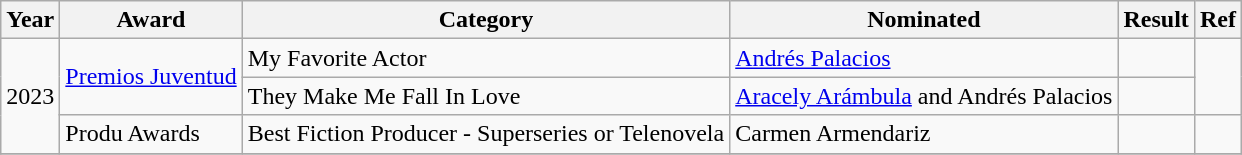<table class="wikitable plainrowheaders">
<tr>
<th scope="col">Year</th>
<th scope="col">Award</th>
<th scope="col">Category</th>
<th scope="col">Nominated</th>
<th scope="col">Result</th>
<th scope="col">Ref</th>
</tr>
<tr>
<td rowspan="3">2023</td>
<td rowspan="2"><a href='#'>Premios Juventud</a></td>
<td>My Favorite Actor</td>
<td><a href='#'>Andrés Palacios</a></td>
<td></td>
<td rowspan="2"></td>
</tr>
<tr>
<td>They Make Me Fall In Love</td>
<td><a href='#'>Aracely Arámbula</a> and Andrés Palacios</td>
<td></td>
</tr>
<tr>
<td>Produ Awards</td>
<td>Best Fiction Producer - Superseries or Telenovela</td>
<td>Carmen Armendariz</td>
<td></td>
<td></td>
</tr>
<tr>
</tr>
</table>
